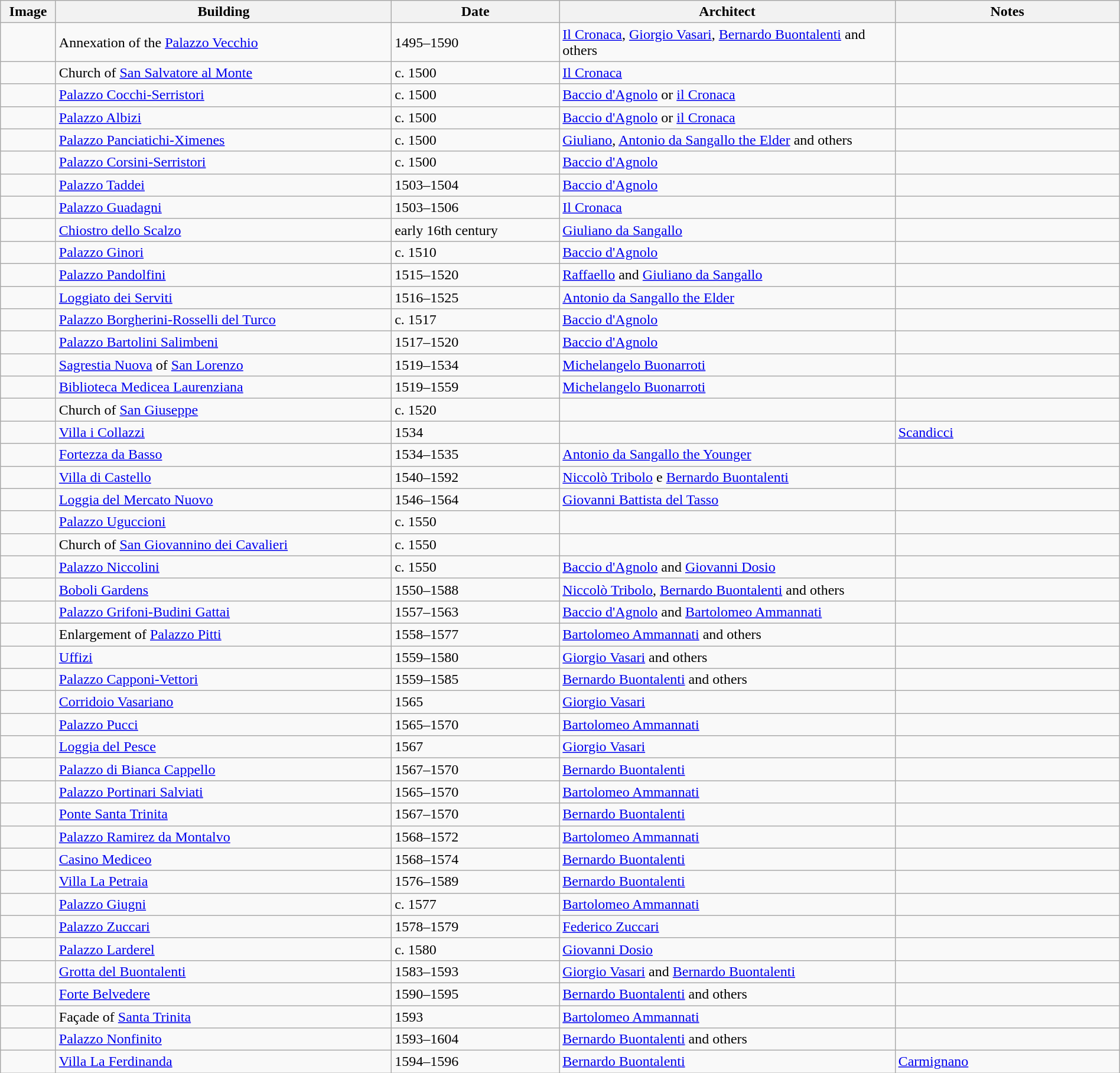<table class="wikitable" width="100%">
<tr>
<th style="width:55px">Image</th>
<th style="width:30%">Building</th>
<th style="width:15%">Date</th>
<th style="width:30%">Architect</th>
<th>Notes</th>
</tr>
<tr>
<td></td>
<td>Annexation of the <a href='#'>Palazzo Vecchio</a></td>
<td>1495–1590</td>
<td><a href='#'>Il Cronaca</a>, <a href='#'>Giorgio Vasari</a>, <a href='#'>Bernardo Buontalenti</a> and others</td>
<td></td>
</tr>
<tr>
<td></td>
<td>Church of <a href='#'>San Salvatore al Monte</a></td>
<td>c. 1500</td>
<td><a href='#'>Il Cronaca</a></td>
<td></td>
</tr>
<tr>
<td></td>
<td><a href='#'>Palazzo Cocchi-Serristori</a></td>
<td>c. 1500</td>
<td><a href='#'>Baccio d'Agnolo</a> or <a href='#'>il Cronaca</a></td>
<td></td>
</tr>
<tr>
<td></td>
<td><a href='#'>Palazzo Albizi</a></td>
<td>c. 1500</td>
<td><a href='#'>Baccio d'Agnolo</a> or <a href='#'>il Cronaca</a></td>
<td></td>
</tr>
<tr>
<td></td>
<td><a href='#'>Palazzo Panciatichi-Ximenes</a></td>
<td>c. 1500</td>
<td><a href='#'>Giuliano</a>, <a href='#'>Antonio da Sangallo the Elder</a> and others</td>
<td></td>
</tr>
<tr>
<td></td>
<td><a href='#'>Palazzo Corsini-Serristori</a></td>
<td>c. 1500</td>
<td><a href='#'>Baccio d'Agnolo</a></td>
<td></td>
</tr>
<tr>
<td></td>
<td><a href='#'>Palazzo Taddei</a></td>
<td>1503–1504</td>
<td><a href='#'>Baccio d'Agnolo</a></td>
<td></td>
</tr>
<tr>
<td></td>
<td><a href='#'>Palazzo Guadagni</a></td>
<td>1503–1506</td>
<td><a href='#'>Il Cronaca</a></td>
<td></td>
</tr>
<tr>
<td></td>
<td><a href='#'>Chiostro dello Scalzo</a></td>
<td>early 16th century</td>
<td><a href='#'>Giuliano da Sangallo</a></td>
<td></td>
</tr>
<tr>
<td></td>
<td><a href='#'>Palazzo Ginori</a></td>
<td>c. 1510</td>
<td><a href='#'>Baccio d'Agnolo</a></td>
<td></td>
</tr>
<tr>
<td></td>
<td><a href='#'>Palazzo Pandolfini</a></td>
<td>1515–1520</td>
<td><a href='#'>Raffaello</a> and <a href='#'>Giuliano da Sangallo</a></td>
<td></td>
</tr>
<tr>
<td></td>
<td><a href='#'>Loggiato dei Serviti</a></td>
<td>1516–1525</td>
<td><a href='#'>Antonio da Sangallo the Elder</a></td>
<td></td>
</tr>
<tr>
<td></td>
<td><a href='#'>Palazzo Borgherini-Rosselli del Turco</a></td>
<td>c. 1517</td>
<td><a href='#'>Baccio d'Agnolo</a></td>
<td></td>
</tr>
<tr>
<td></td>
<td><a href='#'>Palazzo Bartolini Salimbeni</a></td>
<td>1517–1520</td>
<td><a href='#'>Baccio d'Agnolo</a></td>
<td></td>
</tr>
<tr>
<td></td>
<td><a href='#'>Sagrestia Nuova</a> of <a href='#'>San Lorenzo</a></td>
<td>1519–1534</td>
<td><a href='#'>Michelangelo Buonarroti</a></td>
<td></td>
</tr>
<tr>
<td></td>
<td><a href='#'>Biblioteca Medicea Laurenziana</a></td>
<td>1519–1559</td>
<td><a href='#'>Michelangelo Buonarroti</a></td>
<td></td>
</tr>
<tr>
<td></td>
<td>Church of <a href='#'>San Giuseppe</a></td>
<td>c. 1520</td>
<td></td>
<td></td>
</tr>
<tr>
<td></td>
<td><a href='#'>Villa i Collazzi</a></td>
<td>1534</td>
<td></td>
<td><a href='#'>Scandicci</a></td>
</tr>
<tr>
<td></td>
<td><a href='#'>Fortezza da Basso</a></td>
<td>1534–1535</td>
<td><a href='#'>Antonio da Sangallo the Younger</a></td>
<td></td>
</tr>
<tr>
<td></td>
<td><a href='#'>Villa di Castello</a></td>
<td>1540–1592</td>
<td><a href='#'>Niccolò Tribolo</a> e <a href='#'>Bernardo Buontalenti</a></td>
<td></td>
</tr>
<tr>
<td></td>
<td><a href='#'>Loggia del Mercato Nuovo</a></td>
<td>1546–1564</td>
<td><a href='#'>Giovanni Battista del Tasso</a></td>
<td></td>
</tr>
<tr>
<td></td>
<td><a href='#'>Palazzo Uguccioni</a></td>
<td>c. 1550</td>
<td></td>
<td></td>
</tr>
<tr>
<td></td>
<td>Church of <a href='#'>San Giovannino dei Cavalieri</a></td>
<td>c. 1550</td>
<td></td>
<td></td>
</tr>
<tr>
<td></td>
<td><a href='#'>Palazzo Niccolini</a></td>
<td>c. 1550</td>
<td><a href='#'>Baccio d'Agnolo</a> and <a href='#'>Giovanni Dosio</a></td>
<td></td>
</tr>
<tr>
<td></td>
<td><a href='#'>Boboli Gardens</a></td>
<td>1550–1588</td>
<td><a href='#'>Niccolò Tribolo</a>, <a href='#'>Bernardo Buontalenti</a> and others</td>
<td></td>
</tr>
<tr>
<td></td>
<td><a href='#'>Palazzo Grifoni-Budini Gattai</a></td>
<td>1557–1563</td>
<td><a href='#'>Baccio d'Agnolo</a> and <a href='#'>Bartolomeo Ammannati</a></td>
<td></td>
</tr>
<tr>
<td></td>
<td>Enlargement of <a href='#'>Palazzo Pitti</a></td>
<td>1558–1577</td>
<td><a href='#'>Bartolomeo Ammannati</a> and others</td>
<td></td>
</tr>
<tr>
<td></td>
<td><a href='#'>Uffizi</a></td>
<td>1559–1580</td>
<td><a href='#'>Giorgio Vasari</a> and others</td>
<td></td>
</tr>
<tr>
<td></td>
<td><a href='#'>Palazzo Capponi-Vettori</a></td>
<td>1559–1585</td>
<td><a href='#'>Bernardo Buontalenti</a> and others</td>
<td></td>
</tr>
<tr>
<td></td>
<td><a href='#'>Corridoio Vasariano</a></td>
<td>1565</td>
<td><a href='#'>Giorgio Vasari</a></td>
<td></td>
</tr>
<tr>
<td></td>
<td><a href='#'>Palazzo Pucci</a></td>
<td>1565–1570</td>
<td><a href='#'>Bartolomeo Ammannati</a></td>
<td></td>
</tr>
<tr>
<td></td>
<td><a href='#'>Loggia del Pesce</a></td>
<td>1567</td>
<td><a href='#'>Giorgio Vasari</a></td>
<td></td>
</tr>
<tr>
<td></td>
<td><a href='#'>Palazzo di Bianca Cappello</a></td>
<td>1567–1570</td>
<td><a href='#'>Bernardo Buontalenti</a></td>
<td></td>
</tr>
<tr>
<td></td>
<td><a href='#'>Palazzo Portinari Salviati</a></td>
<td>1565–1570</td>
<td><a href='#'>Bartolomeo Ammannati</a></td>
<td></td>
</tr>
<tr>
<td></td>
<td><a href='#'>Ponte Santa Trinita</a></td>
<td>1567–1570</td>
<td><a href='#'>Bernardo Buontalenti</a></td>
<td></td>
</tr>
<tr>
<td></td>
<td><a href='#'>Palazzo Ramirez da Montalvo</a></td>
<td>1568–1572</td>
<td><a href='#'>Bartolomeo Ammannati</a></td>
<td></td>
</tr>
<tr>
<td></td>
<td><a href='#'>Casino Mediceo</a></td>
<td>1568–1574</td>
<td><a href='#'>Bernardo Buontalenti</a></td>
<td></td>
</tr>
<tr>
<td></td>
<td><a href='#'>Villa La Petraia</a></td>
<td>1576–1589</td>
<td><a href='#'>Bernardo Buontalenti</a></td>
<td></td>
</tr>
<tr>
<td></td>
<td><a href='#'>Palazzo Giugni</a></td>
<td>c. 1577</td>
<td><a href='#'>Bartolomeo Ammannati</a></td>
<td></td>
</tr>
<tr>
<td></td>
<td><a href='#'>Palazzo Zuccari</a></td>
<td>1578–1579</td>
<td><a href='#'>Federico Zuccari</a></td>
<td></td>
</tr>
<tr>
<td></td>
<td><a href='#'>Palazzo Larderel</a></td>
<td>c. 1580</td>
<td><a href='#'>Giovanni Dosio</a></td>
<td></td>
</tr>
<tr>
<td></td>
<td><a href='#'>Grotta del Buontalenti</a></td>
<td>1583–1593</td>
<td><a href='#'>Giorgio Vasari</a> and <a href='#'>Bernardo Buontalenti</a></td>
<td></td>
</tr>
<tr>
<td></td>
<td><a href='#'>Forte Belvedere</a></td>
<td>1590–1595</td>
<td><a href='#'>Bernardo Buontalenti</a> and others</td>
<td></td>
</tr>
<tr>
<td></td>
<td>Façade of <a href='#'>Santa Trinita</a></td>
<td>1593</td>
<td><a href='#'>Bartolomeo Ammannati</a></td>
<td></td>
</tr>
<tr>
<td></td>
<td><a href='#'>Palazzo Nonfinito</a></td>
<td>1593–1604</td>
<td><a href='#'>Bernardo Buontalenti</a> and others</td>
<td></td>
</tr>
<tr>
<td></td>
<td><a href='#'>Villa La Ferdinanda</a></td>
<td>1594–1596</td>
<td><a href='#'>Bernardo Buontalenti</a></td>
<td><a href='#'>Carmignano</a></td>
</tr>
</table>
